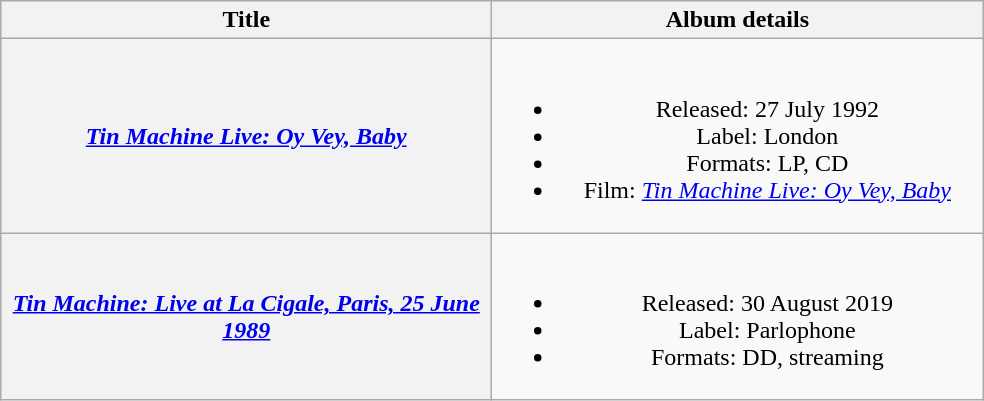<table class="wikitable plainrowheaders" style="text-align:center;">
<tr>
<th rowspan="1" scope="col" style="width:20em;">Title</th>
<th rowspan="1" scope="col" style="width:20em;">Album details</th>
</tr>
<tr>
<th scope="row"><em><a href='#'>Tin Machine Live: Oy Vey, Baby</a></em></th>
<td><br><ul><li>Released: 27 July 1992</li><li>Label: London</li><li>Formats: LP, CD</li><li>Film: <em><a href='#'>Tin Machine Live: Oy Vey, Baby</a></em></li></ul></td>
</tr>
<tr>
<th scope="row"><em><a href='#'>Tin Machine: Live at La Cigale, Paris, 25 June 1989</a></em></th>
<td><br><ul><li>Released: 30 August 2019</li><li>Label: Parlophone</li><li>Formats: DD, streaming</li></ul></td>
</tr>
</table>
